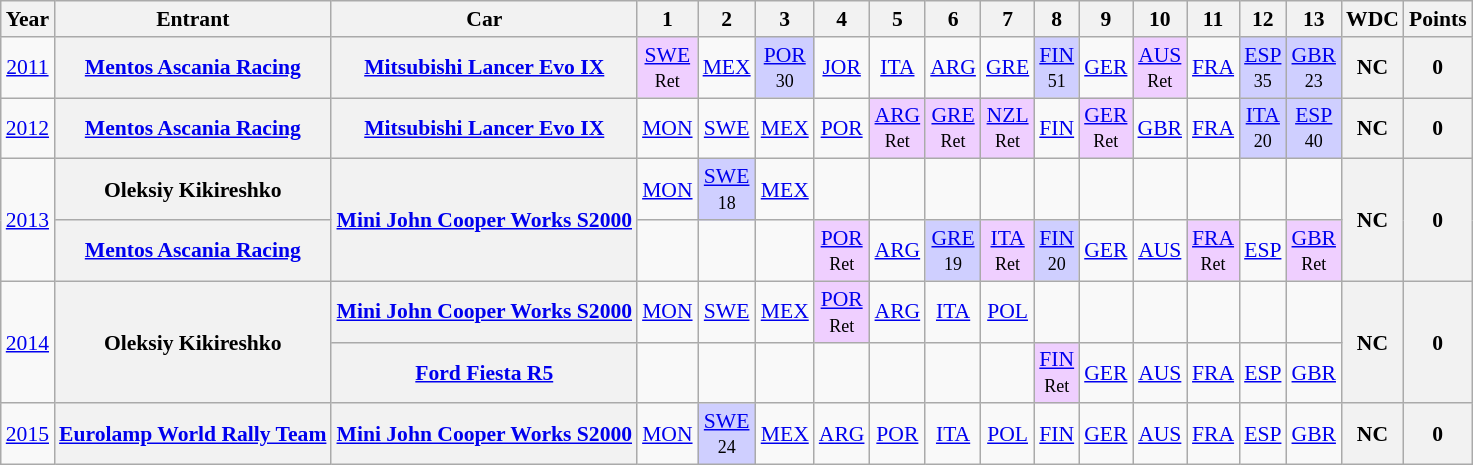<table class="wikitable" border="1" style="text-align:center; font-size:90%;">
<tr>
<th>Year</th>
<th>Entrant</th>
<th>Car</th>
<th>1</th>
<th>2</th>
<th>3</th>
<th>4</th>
<th>5</th>
<th>6</th>
<th>7</th>
<th>8</th>
<th>9</th>
<th>10</th>
<th>11</th>
<th>12</th>
<th>13</th>
<th>WDC</th>
<th>Points</th>
</tr>
<tr>
<td><a href='#'>2011</a></td>
<th><a href='#'>Mentos Ascania Racing</a></th>
<th><a href='#'>Mitsubishi Lancer Evo IX</a></th>
<td style="background:#EFCFFF;"><a href='#'>SWE</a><br><small>Ret</small></td>
<td><a href='#'>MEX</a></td>
<td style="background:#CFCFFF;"><a href='#'>POR</a><br><small>30</small></td>
<td><a href='#'>JOR</a></td>
<td><a href='#'>ITA</a></td>
<td><a href='#'>ARG</a></td>
<td><a href='#'>GRE</a></td>
<td style="background:#CFCFFF;"><a href='#'>FIN</a><br><small>51</small></td>
<td><a href='#'>GER</a></td>
<td style="background:#EFCFFF;"><a href='#'>AUS</a><br><small>Ret</small></td>
<td><a href='#'>FRA</a></td>
<td style="background:#CFCFFF;"><a href='#'>ESP</a><br><small>35</small></td>
<td style="background:#CFCFFF;"><a href='#'>GBR</a><br><small>23</small></td>
<th>NC</th>
<th>0</th>
</tr>
<tr>
<td><a href='#'>2012</a></td>
<th><a href='#'>Mentos Ascania Racing</a></th>
<th><a href='#'>Mitsubishi Lancer Evo IX</a></th>
<td><a href='#'>MON</a></td>
<td><a href='#'>SWE</a></td>
<td><a href='#'>MEX</a></td>
<td><a href='#'>POR</a></td>
<td style="background:#EFCFFF;"><a href='#'>ARG</a><br><small>Ret</small></td>
<td style="background:#EFCFFF;"><a href='#'>GRE</a><br><small>Ret</small></td>
<td style="background:#EFCFFF;"><a href='#'>NZL</a><br><small>Ret</small></td>
<td><a href='#'>FIN</a></td>
<td style="background:#EFCFFF;"><a href='#'>GER</a><br><small>Ret</small></td>
<td><a href='#'>GBR</a></td>
<td><a href='#'>FRA</a></td>
<td style="background:#CFCFFF;"><a href='#'>ITA</a><br><small>20</small></td>
<td style="background:#CFCFFF;"><a href='#'>ESP</a><br><small>40</small></td>
<th>NC</th>
<th>0</th>
</tr>
<tr>
<td rowspan=2><a href='#'>2013</a></td>
<th>Oleksiy Kikireshko</th>
<th rowspan=2><a href='#'>Mini John Cooper Works S2000</a></th>
<td><a href='#'>MON</a></td>
<td style="background:#CFCFFF;"><a href='#'>SWE</a><br><small>18</small></td>
<td><a href='#'>MEX</a></td>
<td></td>
<td></td>
<td></td>
<td></td>
<td></td>
<td></td>
<td></td>
<td></td>
<td></td>
<td></td>
<th rowspan=2>NC</th>
<th rowspan=2>0</th>
</tr>
<tr>
<th><a href='#'>Mentos Ascania Racing</a></th>
<td></td>
<td></td>
<td></td>
<td style="background:#EFCFFF;"><a href='#'>POR</a><br><small>Ret</small></td>
<td><a href='#'>ARG</a></td>
<td style="background:#CFCFFF;"><a href='#'>GRE</a><br><small>19</small></td>
<td style="background:#EFCFFF;"><a href='#'>ITA</a><br><small>Ret</small></td>
<td style="background:#CFCFFF;"><a href='#'>FIN</a><br><small>20</small></td>
<td><a href='#'>GER</a></td>
<td><a href='#'>AUS</a></td>
<td style="background:#EFCFFF;"><a href='#'>FRA</a><br><small>Ret</small></td>
<td><a href='#'>ESP</a></td>
<td style="background:#EFCFFF;"><a href='#'>GBR</a><br><small>Ret</small></td>
</tr>
<tr>
<td rowspan=2><a href='#'>2014</a></td>
<th rowspan=2>Oleksiy Kikireshko</th>
<th><a href='#'>Mini John Cooper Works S2000</a></th>
<td><a href='#'>MON</a></td>
<td><a href='#'>SWE</a></td>
<td><a href='#'>MEX</a></td>
<td style="background:#EFCFFF;"><a href='#'>POR</a><br><small>Ret</small></td>
<td><a href='#'>ARG</a></td>
<td><a href='#'>ITA</a></td>
<td><a href='#'>POL</a></td>
<td></td>
<td></td>
<td></td>
<td></td>
<td></td>
<td></td>
<th rowspan=2>NC</th>
<th rowspan=2>0</th>
</tr>
<tr>
<th><a href='#'>Ford Fiesta R5</a></th>
<td></td>
<td></td>
<td></td>
<td></td>
<td></td>
<td></td>
<td></td>
<td style="background:#EFCFFF;"><a href='#'>FIN</a><br><small>Ret</small></td>
<td><a href='#'>GER</a></td>
<td><a href='#'>AUS</a></td>
<td><a href='#'>FRA</a></td>
<td><a href='#'>ESP</a></td>
<td><a href='#'>GBR</a></td>
</tr>
<tr>
<td><a href='#'>2015</a></td>
<th><a href='#'>Eurolamp World Rally Team</a></th>
<th><a href='#'>Mini John Cooper Works S2000</a></th>
<td><a href='#'>MON</a></td>
<td style="background:#CFCFFF;"><a href='#'>SWE</a><br><small>24</small></td>
<td><a href='#'>MEX</a></td>
<td><a href='#'>ARG</a></td>
<td><a href='#'>POR</a></td>
<td><a href='#'>ITA</a></td>
<td><a href='#'>POL</a></td>
<td><a href='#'>FIN</a></td>
<td><a href='#'>GER</a></td>
<td><a href='#'>AUS</a></td>
<td><a href='#'>FRA</a></td>
<td><a href='#'>ESP</a></td>
<td><a href='#'>GBR</a></td>
<th>NC</th>
<th>0</th>
</tr>
</table>
